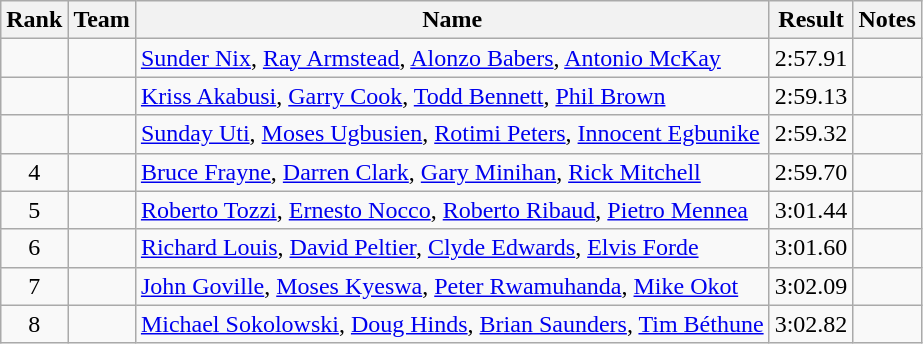<table class="sortable wikitable">
<tr>
<th>Rank</th>
<th>Team</th>
<th>Name</th>
<th>Result</th>
<th>Notes</th>
</tr>
<tr>
<td align="center"></td>
<td></td>
<td><a href='#'>Sunder Nix</a>, <a href='#'>Ray Armstead</a>, <a href='#'>Alonzo Babers</a>, <a href='#'>Antonio McKay</a></td>
<td>2:57.91</td>
<td></td>
</tr>
<tr>
<td align="center"></td>
<td></td>
<td><a href='#'>Kriss Akabusi</a>, <a href='#'>Garry Cook</a>, <a href='#'>Todd Bennett</a>, <a href='#'>Phil Brown</a></td>
<td>2:59.13</td>
<td></td>
</tr>
<tr>
<td align="center"></td>
<td></td>
<td><a href='#'>Sunday Uti</a>, <a href='#'>Moses Ugbusien</a>, <a href='#'>Rotimi Peters</a>, <a href='#'>Innocent Egbunike</a></td>
<td>2:59.32</td>
<td></td>
</tr>
<tr>
<td align="center">4</td>
<td></td>
<td><a href='#'>Bruce Frayne</a>, <a href='#'>Darren Clark</a>, <a href='#'>Gary Minihan</a>, <a href='#'>Rick Mitchell</a></td>
<td>2:59.70</td>
<td></td>
</tr>
<tr>
<td align="center">5</td>
<td></td>
<td><a href='#'>Roberto Tozzi</a>, <a href='#'>Ernesto Nocco</a>, <a href='#'>Roberto Ribaud</a>, <a href='#'>Pietro Mennea</a></td>
<td>3:01.44</td>
<td></td>
</tr>
<tr>
<td align="center">6</td>
<td></td>
<td><a href='#'>Richard Louis</a>, <a href='#'>David Peltier</a>, <a href='#'>Clyde Edwards</a>, <a href='#'>Elvis Forde</a></td>
<td>3:01.60</td>
<td></td>
</tr>
<tr>
<td align="center">7</td>
<td></td>
<td><a href='#'>John Goville</a>, <a href='#'>Moses Kyeswa</a>, <a href='#'>Peter Rwamuhanda</a>, <a href='#'>Mike Okot</a></td>
<td>3:02.09</td>
<td></td>
</tr>
<tr>
<td align="center">8</td>
<td></td>
<td><a href='#'>Michael Sokolowski</a>, <a href='#'>Doug Hinds</a>, <a href='#'>Brian Saunders</a>, <a href='#'>Tim Béthune</a></td>
<td>3:02.82</td>
<td></td>
</tr>
</table>
